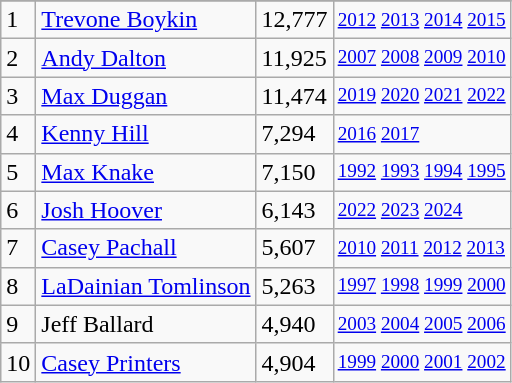<table class="wikitable">
<tr>
</tr>
<tr>
<td>1</td>
<td><a href='#'>Trevone Boykin</a></td>
<td><abbr>12,777</abbr></td>
<td style="font-size:80%;"><a href='#'>2012</a> <a href='#'>2013</a> <a href='#'>2014</a> <a href='#'>2015</a></td>
</tr>
<tr>
<td>2</td>
<td><a href='#'>Andy Dalton</a></td>
<td><abbr>11,925</abbr></td>
<td style="font-size:80%;"><a href='#'>2007</a> <a href='#'>2008</a> <a href='#'>2009</a> <a href='#'>2010</a></td>
</tr>
<tr>
<td>3</td>
<td><a href='#'>Max Duggan</a></td>
<td><abbr>11,474</abbr></td>
<td style="font-size:80%;"><a href='#'>2019</a> <a href='#'>2020</a> <a href='#'>2021</a> <a href='#'>2022</a></td>
</tr>
<tr>
<td>4</td>
<td><a href='#'>Kenny Hill</a></td>
<td><abbr>7,294</abbr></td>
<td style="font-size:80%;"><a href='#'>2016</a> <a href='#'>2017</a></td>
</tr>
<tr>
<td>5</td>
<td><a href='#'>Max Knake</a></td>
<td><abbr>7,150</abbr></td>
<td style="font-size:80%;"><a href='#'>1992</a> <a href='#'>1993</a> <a href='#'>1994</a> <a href='#'>1995</a></td>
</tr>
<tr>
<td>6</td>
<td><a href='#'>Josh Hoover</a></td>
<td><abbr>6,143</abbr> </td>
<td style="font-size:80%;"><a href='#'>2022</a> <a href='#'>2023</a> <a href='#'>2024</a></td>
</tr>
<tr>
<td>7</td>
<td><a href='#'>Casey Pachall</a></td>
<td><abbr>5,607</abbr></td>
<td style="font-size:80%;"><a href='#'>2010</a> <a href='#'>2011</a> <a href='#'>2012</a> <a href='#'>2013</a></td>
</tr>
<tr>
<td>8</td>
<td><a href='#'>LaDainian Tomlinson</a></td>
<td><abbr>5,263</abbr></td>
<td style="font-size:80%;"><a href='#'>1997</a> <a href='#'>1998</a> <a href='#'>1999</a> <a href='#'>2000</a></td>
</tr>
<tr>
<td>9</td>
<td>Jeff Ballard</td>
<td><abbr>4,940</abbr></td>
<td style="font-size:80%;"><a href='#'>2003</a> <a href='#'>2004</a> <a href='#'>2005</a> <a href='#'>2006</a></td>
</tr>
<tr>
<td>10</td>
<td><a href='#'>Casey Printers</a></td>
<td><abbr>4,904</abbr></td>
<td style="font-size:80%;"><a href='#'>1999</a> <a href='#'>2000</a> <a href='#'>2001</a> <a href='#'>2002</a></td>
</tr>
</table>
